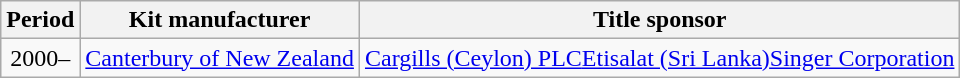<table class="wikitable" style="text-align:center;margin-left:1em;float:center">
<tr>
<th>Period</th>
<th>Kit manufacturer</th>
<th>Title sponsor</th>
</tr>
<tr>
<td>2000–</td>
<td><a href='#'>Canterbury of New Zealand</a></td>
<td><a href='#'>Cargills (Ceylon) PLC</a><a href='#'>Etisalat (Sri Lanka)</a><a href='#'>Singer Corporation</a></td>
</tr>
</table>
